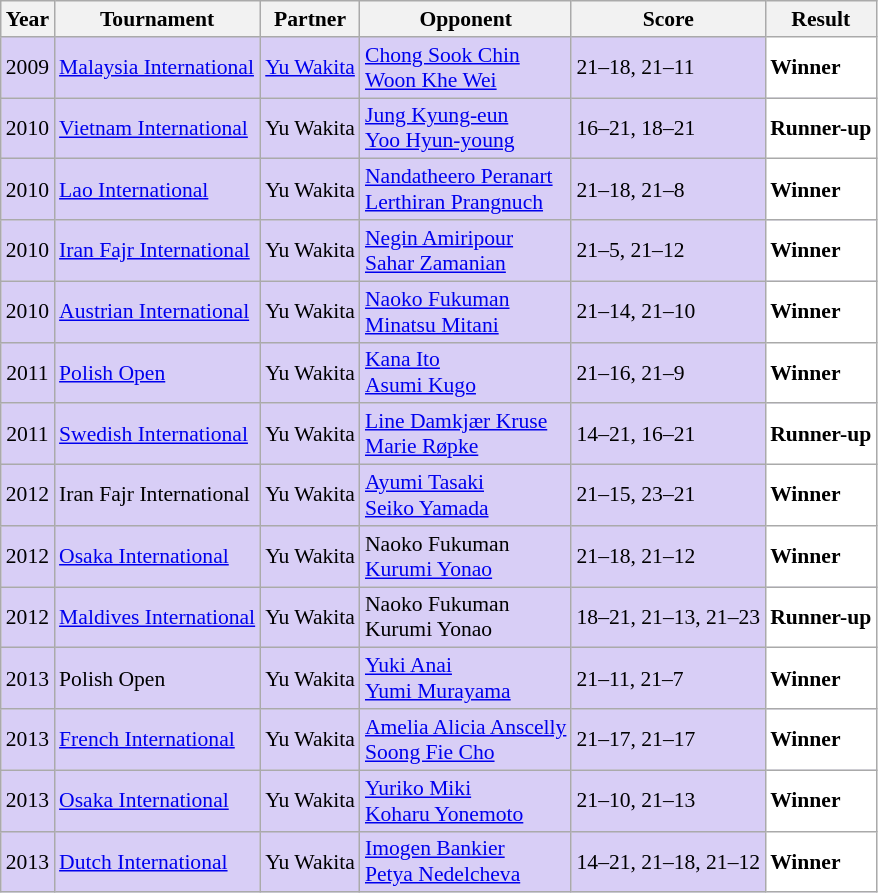<table class="sortable wikitable" style="font-size: 90%;">
<tr>
<th>Year</th>
<th>Tournament</th>
<th>Partner</th>
<th>Opponent</th>
<th>Score</th>
<th>Result</th>
</tr>
<tr style="background:#D8CEF6">
<td align="center">2009</td>
<td align="left"><a href='#'>Malaysia International</a></td>
<td align="left"> <a href='#'>Yu Wakita</a></td>
<td align="left"> <a href='#'>Chong Sook Chin</a><br> <a href='#'>Woon Khe Wei</a></td>
<td align="left">21–18, 21–11</td>
<td style="text-align:left; background:white"> <strong>Winner</strong></td>
</tr>
<tr style="background:#D8CEF6">
<td align="center">2010</td>
<td align="left"><a href='#'>Vietnam International</a></td>
<td align="left"> Yu Wakita</td>
<td align="left"> <a href='#'>Jung Kyung-eun</a><br> <a href='#'>Yoo Hyun-young</a></td>
<td align="left">16–21, 18–21</td>
<td style="text-align:left; background:white"> <strong>Runner-up</strong></td>
</tr>
<tr style="background:#D8CEF6">
<td align="center">2010</td>
<td align="left"><a href='#'>Lao International</a></td>
<td align="left"> Yu Wakita</td>
<td align="left"> <a href='#'>Nandatheero Peranart</a><br> <a href='#'>Lerthiran Prangnuch</a></td>
<td align="left">21–18, 21–8</td>
<td style="text-align:left; background:white"> <strong>Winner</strong></td>
</tr>
<tr style="background:#D8CEF6">
<td align="center">2010</td>
<td align="left"><a href='#'>Iran Fajr International</a></td>
<td align="left"> Yu Wakita</td>
<td align="left"> <a href='#'>Negin Amiripour</a><br> <a href='#'>Sahar Zamanian</a></td>
<td align="left">21–5, 21–12</td>
<td style="text-align:left; background:white"> <strong>Winner</strong></td>
</tr>
<tr style="background:#D8CEF6">
<td align="center">2010</td>
<td align="left"><a href='#'>Austrian International</a></td>
<td align="left"> Yu Wakita</td>
<td align="left"> <a href='#'>Naoko Fukuman</a><br> <a href='#'>Minatsu Mitani</a></td>
<td align="left">21–14, 21–10</td>
<td style="text-align:left; background:white"> <strong>Winner</strong></td>
</tr>
<tr style="background:#D8CEF6">
<td align="center">2011</td>
<td align="left"><a href='#'>Polish Open</a></td>
<td align="left"> Yu Wakita</td>
<td align="left"> <a href='#'>Kana Ito</a><br> <a href='#'>Asumi Kugo</a></td>
<td align="left">21–16, 21–9</td>
<td style="text-align:left; background:white"> <strong>Winner</strong></td>
</tr>
<tr style="background:#D8CEF6">
<td align="center">2011</td>
<td align="left"><a href='#'>Swedish International</a></td>
<td align="left"> Yu Wakita</td>
<td align="left"> <a href='#'>Line Damkjær Kruse</a><br> <a href='#'>Marie Røpke</a></td>
<td align="left">14–21, 16–21</td>
<td style="text-align:left; background:white"> <strong>Runner-up</strong></td>
</tr>
<tr style="background:#D8CEF6">
<td align="center">2012</td>
<td align="left">Iran Fajr International</td>
<td align="left"> Yu Wakita</td>
<td align="left"> <a href='#'>Ayumi Tasaki</a><br> <a href='#'>Seiko Yamada</a></td>
<td align="left">21–15, 23–21</td>
<td style="text-align:left; background:white"> <strong>Winner</strong></td>
</tr>
<tr style="background:#D8CEF6">
<td align="center">2012</td>
<td align="left"><a href='#'>Osaka International</a></td>
<td align="left"> Yu Wakita</td>
<td align="left"> Naoko Fukuman<br> <a href='#'>Kurumi Yonao</a></td>
<td align="left">21–18, 21–12</td>
<td style="text-align:left; background:white"> <strong>Winner</strong></td>
</tr>
<tr style="background:#D8CEF6">
<td align="center">2012</td>
<td align="left"><a href='#'>Maldives International</a></td>
<td align="left"> Yu Wakita</td>
<td align="left"> Naoko Fukuman<br> Kurumi Yonao</td>
<td align="left">18–21, 21–13, 21–23</td>
<td style="text-align:left; background:white"> <strong>Runner-up</strong></td>
</tr>
<tr style="background:#D8CEF6">
<td align="center">2013</td>
<td align="left">Polish Open</td>
<td align="left"> Yu Wakita</td>
<td align="left"> <a href='#'>Yuki Anai</a><br> <a href='#'>Yumi Murayama</a></td>
<td align="left">21–11, 21–7</td>
<td style="text-align:left; background:white"> <strong>Winner</strong></td>
</tr>
<tr style="background:#D8CEF6">
<td align="center">2013</td>
<td align="left"><a href='#'>French International</a></td>
<td align="left"> Yu Wakita</td>
<td align="left"> <a href='#'>Amelia Alicia Anscelly</a><br> <a href='#'>Soong Fie Cho</a></td>
<td align="left">21–17, 21–17</td>
<td style="text-align:left; background:white"> <strong>Winner</strong></td>
</tr>
<tr style="background:#D8CEF6">
<td align="center">2013</td>
<td align="left"><a href='#'>Osaka International</a></td>
<td align="left"> Yu Wakita</td>
<td align="left"> <a href='#'>Yuriko Miki</a><br> <a href='#'>Koharu Yonemoto</a></td>
<td align="left">21–10, 21–13</td>
<td style="text-align:left; background:white"> <strong>Winner</strong></td>
</tr>
<tr style="background:#D8CEF6">
<td align="center">2013</td>
<td align="left"><a href='#'>Dutch International</a></td>
<td align="left"> Yu Wakita</td>
<td align="left"> <a href='#'>Imogen Bankier</a><br> <a href='#'>Petya Nedelcheva</a></td>
<td align="left">14–21, 21–18, 21–12</td>
<td style="text-align:left; background:white"> <strong>Winner</strong></td>
</tr>
</table>
